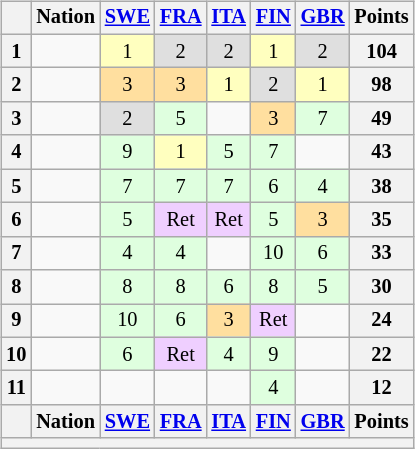<table>
<tr>
<td><br><table class="wikitable" style="font-size: 85%; text-align: center;">
<tr valign="top">
<th valign="middle"></th>
<th valign="middle">Nation</th>
<th><a href='#'>SWE</a><br></th>
<th><a href='#'>FRA</a><br></th>
<th><a href='#'>ITA</a><br></th>
<th><a href='#'>FIN</a><br></th>
<th><a href='#'>GBR</a><br></th>
<th valign="middle">Points</th>
</tr>
<tr>
<th>1</th>
<td align="left"></td>
<td style="background:#ffffbf">1</td>
<td style="background:#dfdfdf">2</td>
<td style="background:#dfdfdf">2</td>
<td style="background:#ffffbf">1</td>
<td style="background:#dfdfdf">2</td>
<th>104</th>
</tr>
<tr>
<th>2</th>
<td align="left"></td>
<td style="background:#ffdf9f">3</td>
<td style="background:#ffdf9f">3</td>
<td style="background:#ffffbf">1</td>
<td style="background:#dfdfdf">2</td>
<td style="background:#ffffbf">1</td>
<th>98</th>
</tr>
<tr>
<th>3</th>
<td align="left"></td>
<td style="background:#dfdfdf">2</td>
<td style="background:#dfffdf">5</td>
<td></td>
<td style="background:#ffdf9f">3</td>
<td style="background:#dfffdf">7</td>
<th>49</th>
</tr>
<tr>
<th>4</th>
<td align="left"></td>
<td style="background:#dfffdf">9</td>
<td style="background:#ffffbf">1</td>
<td style="background:#dfffdf">5</td>
<td style="background:#dfffdf">7</td>
<td></td>
<th>43</th>
</tr>
<tr>
<th>5</th>
<td align="left"></td>
<td style="background:#dfffdf">7</td>
<td style="background:#dfffdf">7</td>
<td style="background:#dfffdf">7</td>
<td style="background:#dfffdf">6</td>
<td style="background:#dfffdf">4</td>
<th>38</th>
</tr>
<tr>
<th>6</th>
<td align="left"></td>
<td style="background:#dfffdf">5</td>
<td style="background:#efcfff">Ret</td>
<td style="background:#efcfff">Ret</td>
<td style="background:#dfffdf">5</td>
<td style="background:#ffdf9f">3</td>
<th>35</th>
</tr>
<tr>
<th>7</th>
<td align="left"></td>
<td style="background:#dfffdf">4</td>
<td style="background:#dfffdf">4</td>
<td></td>
<td style="background:#dfffdf">10</td>
<td style="background:#dfffdf">6</td>
<th>33</th>
</tr>
<tr>
<th>8</th>
<td align="left"></td>
<td style="background:#dfffdf">8</td>
<td style="background:#dfffdf">8</td>
<td style="background:#dfffdf">6</td>
<td style="background:#dfffdf">8</td>
<td style="background:#dfffdf">5</td>
<th>30</th>
</tr>
<tr>
<th>9</th>
<td align="left"></td>
<td style="background:#dfffdf">10</td>
<td style="background:#dfffdf">6</td>
<td style="background:#ffdf9f">3</td>
<td style="background:#efcfff">Ret</td>
<td></td>
<th>24</th>
</tr>
<tr>
<th>10</th>
<td align="left"></td>
<td style="background:#dfffdf">6</td>
<td style="background:#efcfff">Ret</td>
<td style="background:#dfffdf">4</td>
<td style="background:#dfffdf">9</td>
<td></td>
<th>22</th>
</tr>
<tr>
<th>11</th>
<td align="left"></td>
<td></td>
<td></td>
<td></td>
<td style="background:#dfffdf">4</td>
<td></td>
<th>12</th>
</tr>
<tr valign="top">
<th valign="middle"></th>
<th valign="middle">Nation</th>
<th><a href='#'>SWE</a><br></th>
<th><a href='#'>FRA</a><br></th>
<th><a href='#'>ITA</a><br></th>
<th><a href='#'>FIN</a><br></th>
<th><a href='#'>GBR</a><br></th>
<th valign="middle">Points</th>
</tr>
<tr>
<th colspan="9"></th>
</tr>
</table>
</td>
<td valign="top"><br></td>
</tr>
</table>
